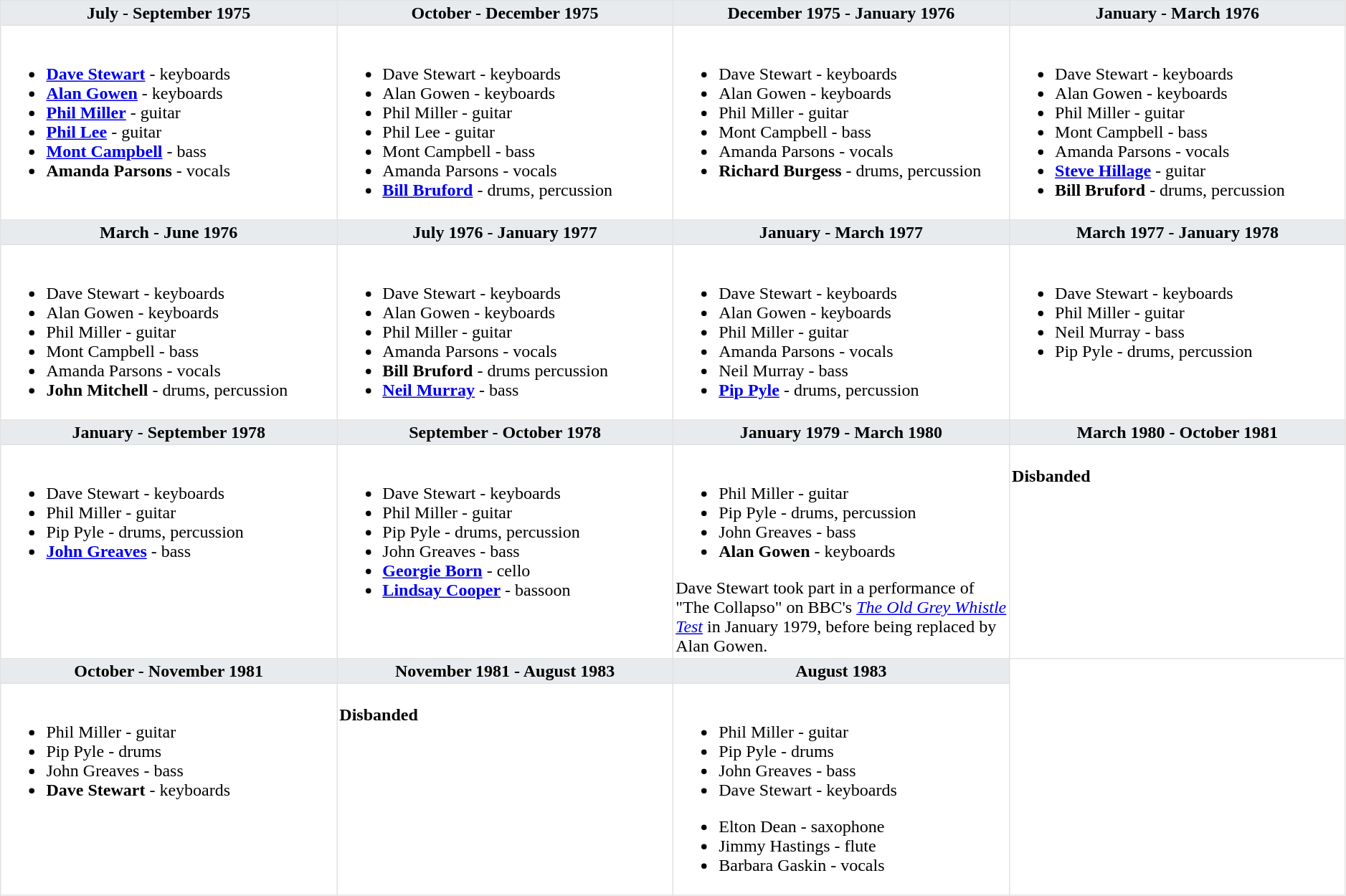<table class="toccolours" border="1" cellpadding="2" cellspacing="0"  style="float:width:375px; margin:0 0 1em 1em; border-collapse:collapse; border:1px solid #e2e2e2; width:99%;">
<tr>
<th style="vertical-align:top; background:#e7ebee; width:25%;">July - September 1975</th>
<th style="vertical-align:top; background:#e7ebee; width:25%;">October - December 1975</th>
<th style="vertical-align:top; background:#e7ebee; width:25%;">December 1975 - January 1976</th>
<th style="vertical-align:top; background:#e7ebee; width:25%;">January - March 1976</th>
</tr>
<tr>
<td valign=top><br><ul><li><strong><a href='#'>Dave Stewart</a></strong> - keyboards</li><li><strong><a href='#'>Alan Gowen</a></strong> - keyboards</li><li><strong><a href='#'>Phil Miller</a></strong> - guitar</li><li><strong><a href='#'>Phil Lee</a></strong> - guitar</li><li><strong><a href='#'>Mont Campbell</a></strong> - bass</li><li><strong>Amanda Parsons</strong> - vocals</li></ul></td>
<td valign=top><br><ul><li>Dave Stewart - keyboards</li><li>Alan Gowen - keyboards</li><li>Phil Miller - guitar</li><li>Phil Lee - guitar</li><li>Mont Campbell - bass</li><li>Amanda Parsons - vocals</li><li><strong><a href='#'>Bill Bruford</a></strong> - drums, percussion</li></ul></td>
<td valign=top><br><ul><li>Dave Stewart - keyboards</li><li>Alan Gowen - keyboards</li><li>Phil Miller - guitar</li><li>Mont Campbell - bass</li><li>Amanda Parsons - vocals</li><li><strong>Richard Burgess</strong> - drums, percussion</li></ul></td>
<td valign=top><br><ul><li>Dave Stewart - keyboards</li><li>Alan Gowen - keyboards</li><li>Phil Miller - guitar</li><li>Mont Campbell - bass</li><li>Amanda Parsons - vocals</li><li><strong><a href='#'>Steve Hillage</a></strong> - guitar</li><li><strong>Bill Bruford</strong> - drums, percussion</li></ul></td>
</tr>
<tr>
<th style="vertical-align:top; background:#e7ebee; width:25%;">March - June 1976</th>
<th style="vertical-align:top; background:#e7ebee; width:25%;">July 1976 - January 1977</th>
<th style="vertical-align:top; background:#e7ebee; width:25%;">January - March 1977</th>
<th style="vertical-align:top; background:#e7ebee; width:25%;">March 1977 - January 1978</th>
</tr>
<tr>
<td valign=top><br><ul><li>Dave Stewart - keyboards</li><li>Alan Gowen - keyboards</li><li>Phil Miller - guitar</li><li>Mont Campbell - bass</li><li>Amanda Parsons - vocals</li><li><strong>John Mitchell</strong> - drums, percussion</li></ul></td>
<td valign=top><br><ul><li>Dave Stewart - keyboards</li><li>Alan Gowen - keyboards</li><li>Phil Miller - guitar</li><li>Amanda Parsons - vocals</li><li><strong>Bill Bruford</strong> - drums percussion</li><li><strong><a href='#'>Neil Murray</a></strong> - bass</li></ul></td>
<td valign=top><br><ul><li>Dave Stewart - keyboards</li><li>Alan Gowen - keyboards</li><li>Phil Miller - guitar</li><li>Amanda Parsons - vocals</li><li>Neil Murray - bass</li><li><strong><a href='#'>Pip Pyle</a></strong> - drums, percussion</li></ul></td>
<td valign=top><br><ul><li>Dave Stewart - keyboards</li><li>Phil Miller - guitar</li><li>Neil Murray - bass</li><li>Pip Pyle - drums, percussion</li></ul></td>
</tr>
<tr>
<th style="vertical-align:top; background:#e7ebee; width:25%;">January - September 1978</th>
<th style="vertical-align:top; background:#e7ebee; width:25%;">September - October 1978</th>
<th style="vertical-align:top; background:#e7ebee; width:25%;">January 1979 - March 1980</th>
<th style="vertical-align:top; background:#e7ebee; width:25%;">March 1980 - October 1981</th>
</tr>
<tr>
<td valign=top><br><ul><li>Dave Stewart - keyboards</li><li>Phil Miller - guitar</li><li>Pip Pyle - drums, percussion</li><li><strong><a href='#'>John Greaves</a></strong> - bass</li></ul></td>
<td valign=top><br><ul><li>Dave Stewart - keyboards</li><li>Phil Miller - guitar</li><li>Pip Pyle - drums, percussion</li><li>John Greaves - bass</li><li><strong><a href='#'>Georgie Born</a></strong> - cello</li><li><strong><a href='#'>Lindsay Cooper</a></strong> - bassoon</li></ul></td>
<td valign=top><br><ul><li>Phil Miller - guitar</li><li>Pip Pyle - drums, percussion</li><li>John Greaves - bass</li><li><strong>Alan Gowen</strong> - keyboards</li></ul>Dave Stewart took part in a performance of "The Collapso" on BBC's <em><a href='#'>The Old Grey Whistle Test</a></em> in January 1979, before being replaced by Alan Gowen.</td>
<td valign=top><br><strong>Disbanded</strong></td>
</tr>
<tr>
<th style="vertical-align:top; background:#e7ebee; width:25%;">October - November 1981</th>
<th style="vertical-align:top; background:#e7ebee; width:25%;">November 1981 - August 1983</th>
<th style="vertical-align:top; background:#e7ebee; width:25%;">August 1983</th>
</tr>
<tr>
<td valign=top><br><ul><li>Phil Miller - guitar</li><li>Pip Pyle - drums</li><li>John Greaves - bass</li><li><strong>Dave Stewart</strong> - keyboards</li></ul></td>
<td valign=top><br><strong>Disbanded</strong></td>
<td valign=top><br><ul><li>Phil Miller - guitar</li><li>Pip Pyle - drums</li><li>John Greaves - bass</li><li>Dave Stewart - keyboards</li></ul><ul><li>Elton Dean - saxophone</li><li>Jimmy Hastings - flute</li><li>Barbara Gaskin - vocals</li></ul></td>
</tr>
</table>
